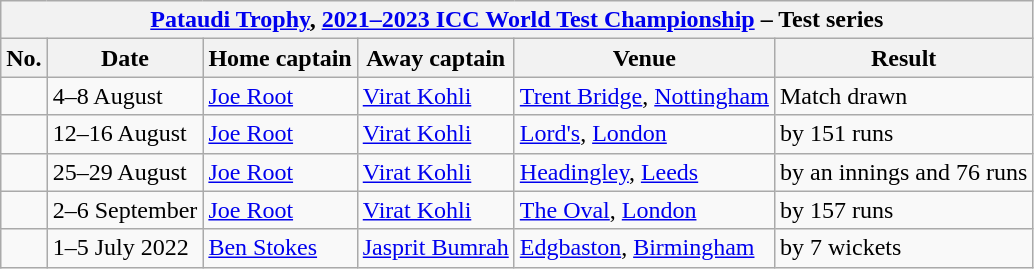<table class="wikitable">
<tr>
<th colspan="9"><a href='#'>Pataudi Trophy</a>, <a href='#'>2021–2023 ICC World Test Championship</a> – Test series</th>
</tr>
<tr>
<th>No.</th>
<th>Date</th>
<th>Home captain</th>
<th>Away captain</th>
<th>Venue</th>
<th>Result</th>
</tr>
<tr>
<td></td>
<td>4–8 August</td>
<td><a href='#'>Joe Root</a></td>
<td><a href='#'>Virat Kohli</a></td>
<td><a href='#'>Trent Bridge</a>, <a href='#'>Nottingham</a></td>
<td>Match drawn</td>
</tr>
<tr>
<td></td>
<td>12–16 August</td>
<td><a href='#'>Joe Root</a></td>
<td><a href='#'>Virat Kohli</a></td>
<td><a href='#'>Lord's</a>, <a href='#'>London</a></td>
<td> by 151 runs</td>
</tr>
<tr>
<td></td>
<td>25–29 August</td>
<td><a href='#'>Joe Root</a></td>
<td><a href='#'>Virat Kohli</a></td>
<td><a href='#'>Headingley</a>, <a href='#'>Leeds</a></td>
<td> by an innings and 76 runs</td>
</tr>
<tr>
<td></td>
<td>2–6 September</td>
<td><a href='#'>Joe Root</a></td>
<td><a href='#'>Virat Kohli</a></td>
<td><a href='#'>The Oval</a>, <a href='#'>London</a></td>
<td> by 157 runs</td>
</tr>
<tr>
<td></td>
<td>1–5 July 2022</td>
<td><a href='#'>Ben Stokes</a></td>
<td><a href='#'>Jasprit Bumrah</a></td>
<td><a href='#'>Edgbaston</a>, <a href='#'>Birmingham</a></td>
<td> by 7 wickets</td>
</tr>
</table>
